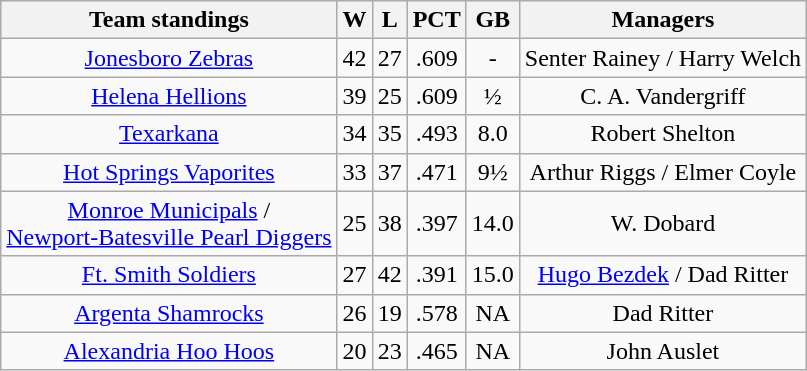<table class="wikitable" style="text-align:center">
<tr>
<th>Team standings</th>
<th>W</th>
<th>L</th>
<th>PCT</th>
<th>GB</th>
<th>Managers</th>
</tr>
<tr>
<td><a href='#'>Jonesboro Zebras</a></td>
<td>42</td>
<td>27</td>
<td>.609</td>
<td>-</td>
<td>Senter Rainey / Harry Welch</td>
</tr>
<tr>
<td><a href='#'>Helena Hellions</a></td>
<td>39</td>
<td>25</td>
<td>.609</td>
<td>½</td>
<td>C. A. Vandergriff</td>
</tr>
<tr>
<td><a href='#'>Texarkana</a></td>
<td>34</td>
<td>35</td>
<td>.493</td>
<td>8.0</td>
<td>Robert Shelton</td>
</tr>
<tr>
<td><a href='#'>Hot Springs Vaporites</a></td>
<td>33</td>
<td>37</td>
<td>.471</td>
<td>9½</td>
<td>Arthur Riggs / Elmer Coyle</td>
</tr>
<tr>
<td><a href='#'>Monroe Municipals</a> /<br><a href='#'>Newport-Batesville Pearl Diggers</a></td>
<td>25</td>
<td>38</td>
<td>.397</td>
<td>14.0</td>
<td>W. Dobard</td>
</tr>
<tr>
<td><a href='#'>Ft. Smith Soldiers</a></td>
<td>27</td>
<td>42</td>
<td>.391</td>
<td>15.0</td>
<td><a href='#'>Hugo Bezdek</a> / Dad Ritter</td>
</tr>
<tr>
<td><a href='#'>Argenta Shamrocks</a></td>
<td>26</td>
<td>19</td>
<td>.578</td>
<td>NA</td>
<td>Dad Ritter</td>
</tr>
<tr>
<td><a href='#'>Alexandria Hoo Hoos</a></td>
<td>20</td>
<td>23</td>
<td>.465</td>
<td>NA</td>
<td>John Auslet</td>
</tr>
</table>
